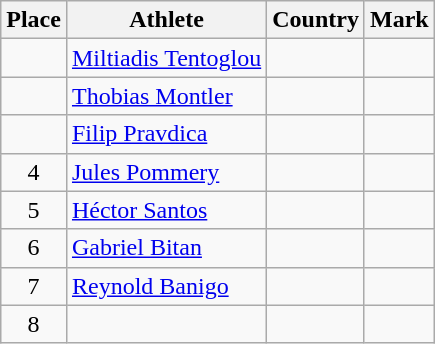<table class="wikitable">
<tr>
<th>Place</th>
<th>Athlete</th>
<th>Country</th>
<th>Mark</th>
</tr>
<tr>
<td align=center></td>
<td><a href='#'>Miltiadis Tentoglou</a></td>
<td></td>
<td> </td>
</tr>
<tr>
<td align=center></td>
<td><a href='#'>Thobias Montler</a></td>
<td></td>
<td> </td>
</tr>
<tr>
<td align=center></td>
<td><a href='#'>Filip Pravdica</a></td>
<td></td>
<td> </td>
</tr>
<tr>
<td align=center>4</td>
<td><a href='#'>Jules Pommery</a></td>
<td></td>
<td> </td>
</tr>
<tr>
<td align=center>5</td>
<td><a href='#'>Héctor Santos</a></td>
<td></td>
<td> </td>
</tr>
<tr>
<td align=center>6</td>
<td><a href='#'>Gabriel Bitan</a></td>
<td></td>
<td> </td>
</tr>
<tr>
<td align=center>7</td>
<td><a href='#'>Reynold Banigo</a></td>
<td></td>
<td> </td>
</tr>
<tr>
<td align=center>8</td>
<td></td>
<td></td>
<td> </td>
</tr>
</table>
